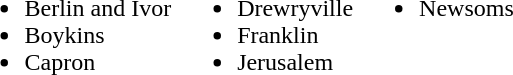<table border="0">
<tr>
<td valign="top"><br><ul><li>Berlin and Ivor</li><li>Boykins</li><li>Capron</li></ul></td>
<td valign="top"><br><ul><li>Drewryville</li><li>Franklin</li><li>Jerusalem</li></ul></td>
<td valign="top"><br><ul><li>Newsoms</li></ul></td>
</tr>
</table>
